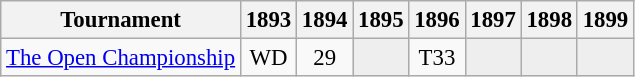<table class="wikitable" style="font-size:95%;text-align:center;">
<tr>
<th>Tournament</th>
<th>1893</th>
<th>1894</th>
<th>1895</th>
<th>1896</th>
<th>1897</th>
<th>1898</th>
<th>1899</th>
</tr>
<tr>
<td align="left"><a href='#'>The Open Championship</a></td>
<td>WD</td>
<td>29</td>
<td style="background:#eeeeee;"></td>
<td>T33</td>
<td style="background:#eeeeee;"></td>
<td style="background:#eeeeee;"></td>
<td style="background:#eeeeee;"></td>
</tr>
</table>
